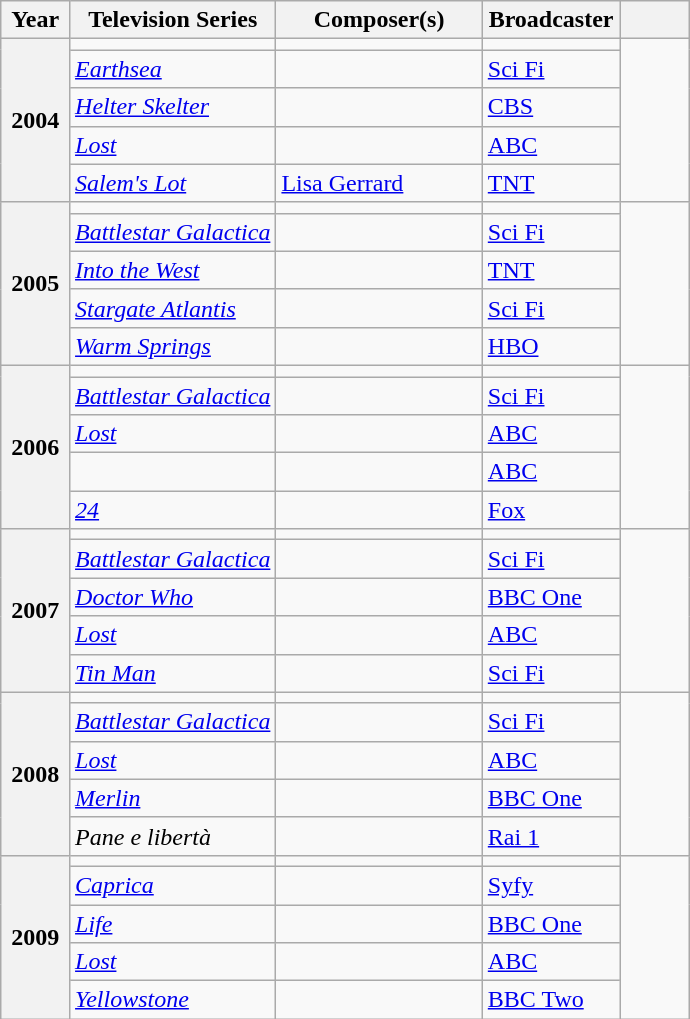<table class="wikitable sortable">
<tr>
<th scope=col width="10%">Year</th>
<th scope=col width="30%">Television Series</th>
<th scope=col width="30%">Composer(s)</th>
<th scope=col width="20%">Broadcaster</th>
<th scope=col width="10%" class=unsortable></th>
</tr>
<tr>
<th scope="rowgroup" rowspan="5">2004</th>
<td></td>
<td></td>
<td></td>
<td rowspan=5></td>
</tr>
<tr>
<td><em><a href='#'>Earthsea</a></em></td>
<td></td>
<td><a href='#'>Sci Fi</a></td>
</tr>
<tr>
<td><em><a href='#'>Helter Skelter</a></em></td>
<td></td>
<td><a href='#'>CBS</a></td>
</tr>
<tr>
<td><em><a href='#'>Lost</a></em></td>
<td></td>
<td><a href='#'>ABC</a></td>
</tr>
<tr>
<td><em><a href='#'>Salem's Lot</a></em></td>
<td><a href='#'>Lisa Gerrard</a></td>
<td><a href='#'>TNT</a></td>
</tr>
<tr>
<th scope="rowgroup" rowspan="5">2005</th>
<td></td>
<td></td>
<td></td>
<td rowspan="5"></td>
</tr>
<tr>
<td><em><a href='#'>Battlestar Galactica</a></em></td>
<td></td>
<td><a href='#'>Sci Fi</a></td>
</tr>
<tr>
<td><em><a href='#'>Into the West</a></em></td>
<td></td>
<td><a href='#'>TNT</a></td>
</tr>
<tr>
<td><em><a href='#'>Stargate Atlantis</a></em></td>
<td></td>
<td><a href='#'>Sci Fi</a></td>
</tr>
<tr>
<td><em><a href='#'>Warm Springs</a></em></td>
<td></td>
<td><a href='#'>HBO</a></td>
</tr>
<tr>
<th scope="rowgroup" rowspan="5">2006</th>
<td></td>
<td></td>
<td></td>
<td rowspan="5"></td>
</tr>
<tr>
<td><em><a href='#'>Battlestar Galactica</a></em></td>
<td></td>
<td><a href='#'>Sci Fi</a></td>
</tr>
<tr>
<td><em><a href='#'>Lost</a></em></td>
<td></td>
<td><a href='#'>ABC</a></td>
</tr>
<tr>
<td></td>
<td></td>
<td><a href='#'>ABC</a></td>
</tr>
<tr>
<td><em><a href='#'>24</a></em></td>
<td></td>
<td><a href='#'>Fox</a></td>
</tr>
<tr>
<th scope="rowgroup" rowspan="5">2007</th>
<td></td>
<td></td>
<td></td>
<td rowspan="5"></td>
</tr>
<tr>
<td><em><a href='#'>Battlestar Galactica</a></em></td>
<td></td>
<td><a href='#'>Sci Fi</a></td>
</tr>
<tr>
<td><em><a href='#'>Doctor Who</a></em></td>
<td></td>
<td><a href='#'>BBC One</a></td>
</tr>
<tr>
<td><em><a href='#'>Lost</a></em></td>
<td></td>
<td><a href='#'>ABC</a></td>
</tr>
<tr>
<td><em><a href='#'>Tin Man</a></em></td>
<td></td>
<td><a href='#'>Sci Fi</a></td>
</tr>
<tr>
<th scope="rowgroup" rowspan="5">2008</th>
<td></td>
<td></td>
<td></td>
<td rowspan="5"></td>
</tr>
<tr>
<td><em><a href='#'>Battlestar Galactica</a></em></td>
<td></td>
<td><a href='#'>Sci Fi</a></td>
</tr>
<tr>
<td><em><a href='#'>Lost</a></em></td>
<td></td>
<td><a href='#'>ABC</a></td>
</tr>
<tr>
<td><em><a href='#'>Merlin</a></em></td>
<td></td>
<td><a href='#'>BBC One</a></td>
</tr>
<tr>
<td><em>Pane e libertà</em></td>
<td></td>
<td><a href='#'>Rai 1</a></td>
</tr>
<tr>
<th scope="rowgroup" rowspan="5">2009</th>
<td></td>
<td></td>
<td></td>
<td rowspan="5"></td>
</tr>
<tr>
<td><em><a href='#'>Caprica</a></em></td>
<td></td>
<td><a href='#'>Syfy</a></td>
</tr>
<tr>
<td><em><a href='#'>Life</a></em></td>
<td></td>
<td><a href='#'>BBC One</a></td>
</tr>
<tr>
<td><em><a href='#'>Lost</a></em></td>
<td></td>
<td><a href='#'>ABC</a></td>
</tr>
<tr>
<td><em><a href='#'>Yellowstone</a></em></td>
<td></td>
<td><a href='#'>BBC Two</a></td>
</tr>
</table>
